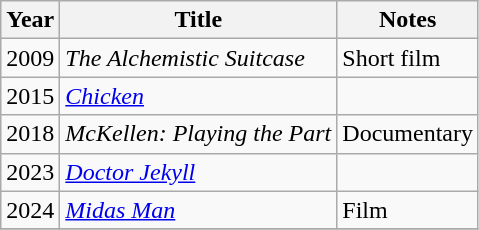<table class="wikitable">
<tr>
<th>Year</th>
<th>Title</th>
<th>Notes</th>
</tr>
<tr>
<td>2009</td>
<td><em>The Alchemistic Suitcase</em></td>
<td>Short film</td>
</tr>
<tr>
<td>2015</td>
<td><em><a href='#'>Chicken</a></em></td>
<td></td>
</tr>
<tr>
<td>2018</td>
<td><em>McKellen: Playing the Part</em></td>
<td>Documentary</td>
</tr>
<tr>
<td>2023</td>
<td><em><a href='#'>Doctor Jekyll</a></em></td>
<td></td>
</tr>
<tr>
<td>2024</td>
<td><em><a href='#'>Midas Man</a></em></td>
<td>Film</td>
</tr>
<tr>
</tr>
</table>
